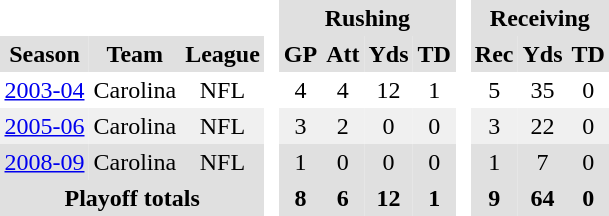<table BORDER="0" CELLPADDING="3" CELLSPACING="0" ID="Table3">
<tr ALIGN="center" bgcolor="#e0e0e0">
<th ALIGN="center" colspan="3" bgcolor="#ffffff"> </th>
<th ALIGN="center" rowspan="99" bgcolor="#ffffff"> </th>
<th ALIGN="center" colspan="4">Rushing</th>
<th ALIGN="center" rowspan="99" bgcolor="#ffffff"> </th>
<th ALIGN="center" colspan="3">Receiving</th>
</tr>
<tr ALIGN="center" bgcolor="#e0e0e0">
<th ALIGN="center">Season</th>
<th ALIGN="center">Team</th>
<th ALIGN="center">League</th>
<th ALIGN="center">GP</th>
<th ALIGN="center">Att</th>
<th ALIGN="center">Yds</th>
<th ALIGN="center">TD</th>
<th ALIGN="center">Rec</th>
<th ALIGN="center">Yds</th>
<th ALIGN="center">TD</th>
</tr>
<tr ALIGN="center">
<td ALIGN="center"><a href='#'>2003-04</a></td>
<td ALIGN="center">Carolina</td>
<td ALIGN="center">NFL</td>
<td ALIGN="center">4</td>
<td ALIGN="center">4</td>
<td ALIGN="center">12</td>
<td ALIGN="center">1</td>
<td ALIGN="center">5</td>
<td ALIGN="center">35</td>
<td ALIGN="center">0</td>
</tr>
<tr ALIGN="center" bgcolor="#f0f0f0">
<td ALIGN="center"><a href='#'>2005-06</a></td>
<td ALIGN="center">Carolina</td>
<td ALIGN="center">NFL</td>
<td ALIGN="center">3</td>
<td ALIGN="center">2</td>
<td ALIGN="center">0</td>
<td ALIGN="center">0</td>
<td ALIGN="center">3</td>
<td ALIGN="center">22</td>
<td ALIGN="center">0</td>
</tr>
<tr ALIGN="center" bgcolor="#e0e0e0">
<td ALIGN="center"><a href='#'>2008-09</a></td>
<td ALIGN="center">Carolina</td>
<td ALIGN="center">NFL</td>
<td ALIGN="center">1</td>
<td ALIGN="center">0</td>
<td ALIGN="center">0</td>
<td ALIGN="center">0</td>
<td ALIGN="center">1</td>
<td ALIGN="center">7</td>
<td ALIGN="center">0</td>
</tr>
<tr ALIGN="center" bgcolor="#e0e0e0">
<th colspan="3">Playoff totals</th>
<th ALIGN="center">8</th>
<th ALIGN="center">6</th>
<th ALIGN="center">12</th>
<th ALIGN="center">1</th>
<th ALIGN="center">9</th>
<th ALIGN="center">64</th>
<th ALIGN="center">0</th>
</tr>
</table>
